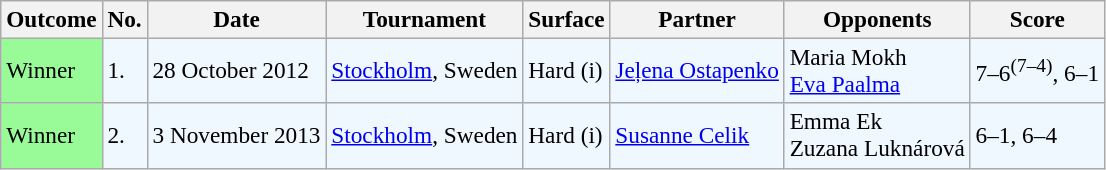<table class="sortable wikitable" style=font-size:97%>
<tr>
<th>Outcome</th>
<th>No.</th>
<th>Date</th>
<th>Tournament</th>
<th>Surface</th>
<th>Partner</th>
<th>Opponents</th>
<th>Score</th>
</tr>
<tr style="background:#f0f8ff;">
<td style="background:#98fb98;">Winner</td>
<td>1.</td>
<td>28 October 2012</td>
<td><a href='#'>Stockholm</a>, Sweden</td>
<td>Hard (i)</td>
<td> <a href='#'>Jeļena Ostapenko</a></td>
<td> Maria Mokh <br>  <a href='#'>Eva Paalma</a></td>
<td>7–6<sup>(7–4)</sup>, 6–1</td>
</tr>
<tr style="background:#f0f8ff;">
<td style="background:#98fb98;">Winner</td>
<td>2.</td>
<td>3 November 2013</td>
<td><a href='#'>Stockholm</a>, Sweden</td>
<td>Hard (i)</td>
<td> <a href='#'>Susanne Celik</a></td>
<td> Emma Ek <br>  Zuzana Luknárová</td>
<td>6–1, 6–4</td>
</tr>
</table>
